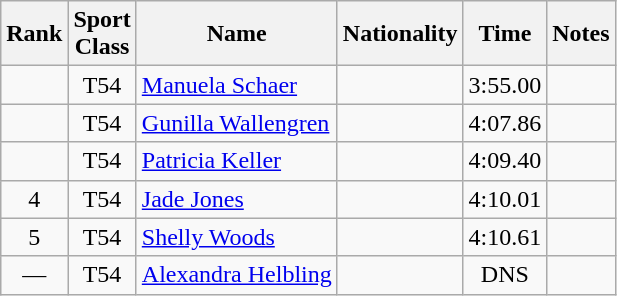<table class="wikitable sortable" style="text-align:center">
<tr>
<th>Rank</th>
<th>Sport<br>Class</th>
<th>Name</th>
<th>Nationality</th>
<th>Time</th>
<th>Notes</th>
</tr>
<tr>
<td></td>
<td>T54</td>
<td align=left><a href='#'>Manuela Schaer</a></td>
<td align=left></td>
<td>3:55.00</td>
<td></td>
</tr>
<tr>
<td></td>
<td>T54</td>
<td align=left><a href='#'>Gunilla Wallengren</a></td>
<td align=left></td>
<td>4:07.86</td>
<td></td>
</tr>
<tr>
<td></td>
<td>T54</td>
<td align=left><a href='#'>Patricia Keller</a></td>
<td align=left></td>
<td>4:09.40</td>
<td></td>
</tr>
<tr>
<td>4</td>
<td>T54</td>
<td align=left><a href='#'>Jade Jones</a></td>
<td align=left></td>
<td>4:10.01</td>
<td></td>
</tr>
<tr>
<td>5</td>
<td>T54</td>
<td align=left><a href='#'>Shelly Woods</a></td>
<td align=left></td>
<td>4:10.61</td>
<td></td>
</tr>
<tr>
<td>—</td>
<td>T54</td>
<td align=left><a href='#'>Alexandra Helbling</a></td>
<td align=left></td>
<td>DNS</td>
<td></td>
</tr>
</table>
